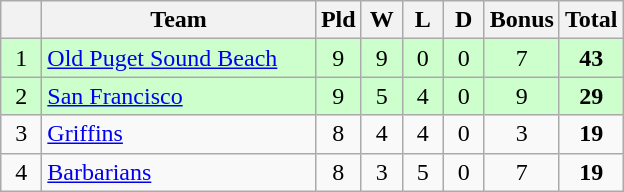<table class="wikitable" style="text-align:center;">
<tr>
<th style="width:20px;" abbr="Position"></th>
<th width=175>Team</th>
<th style="width:20px;" abbr="Played">Pld</th>
<th style="width:20px;" abbr="Won">W</th>
<th style="width:20px;" abbr="Lost">L</th>
<th style="width:20px;" abbr="Drawn">D</th>
<th style="width:20px;" abbr="Bonus Points">Bonus</th>
<th style="width:20px;" abbr="Total Points">Total</th>
</tr>
<tr style="background:#cfc;">
<td>1</td>
<td style="text-align:left;"> <a href='#'>Old Puget Sound Beach</a></td>
<td>9</td>
<td>9</td>
<td>0</td>
<td>0</td>
<td>7</td>
<td><strong>43</strong></td>
</tr>
<tr style="background:#cfc;">
<td>2</td>
<td style="text-align:left;"> <a href='#'>San Francisco</a></td>
<td>9</td>
<td>5</td>
<td>4</td>
<td>0</td>
<td>9</td>
<td><strong>29</strong></td>
</tr>
<tr>
<td>3</td>
<td style="text-align:left;"> <a href='#'>Griffins</a></td>
<td>8</td>
<td>4</td>
<td>4</td>
<td>0</td>
<td>3</td>
<td><strong>19</strong></td>
</tr>
<tr>
<td>4</td>
<td style="text-align:left;"> <a href='#'>Barbarians</a></td>
<td>8</td>
<td>3</td>
<td>5</td>
<td>0</td>
<td>7</td>
<td><strong>19</strong></td>
</tr>
</table>
